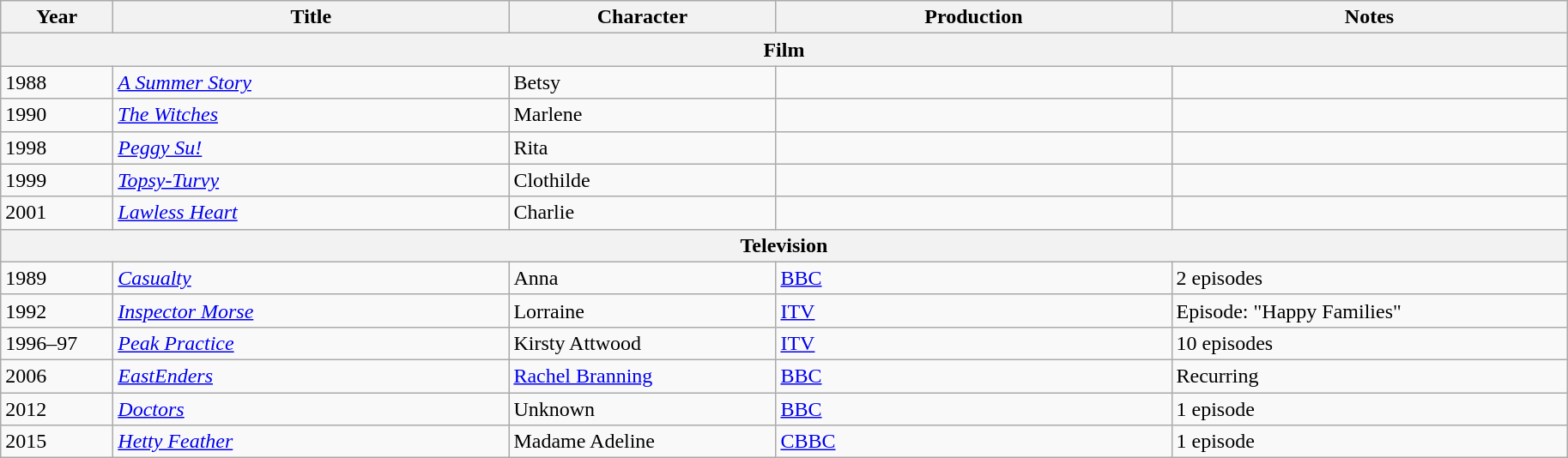<table class="wikitable">
<tr>
<th scope="col" width="80">Year</th>
<th scope="col" width="300">Title</th>
<th scope="col" width="200">Character</th>
<th scope="col" width="300">Production</th>
<th scope="col" width="300">Notes</th>
</tr>
<tr>
<th colspan=6><strong>Film</strong></th>
</tr>
<tr>
<td>1988</td>
<td><em><a href='#'>A Summer Story</a></em></td>
<td>Betsy</td>
<td></td>
<td></td>
</tr>
<tr>
<td>1990</td>
<td><em><a href='#'>The Witches</a></em></td>
<td>Marlene</td>
<td></td>
<td></td>
</tr>
<tr>
<td>1998</td>
<td><em><a href='#'>Peggy Su!</a></em></td>
<td>Rita</td>
<td></td>
<td></td>
</tr>
<tr>
<td>1999</td>
<td><em><a href='#'>Topsy-Turvy</a></em></td>
<td>Clothilde</td>
<td></td>
<td></td>
</tr>
<tr>
<td>2001</td>
<td><em><a href='#'>Lawless Heart</a></em></td>
<td>Charlie</td>
<td></td>
<td></td>
</tr>
<tr>
<th colspan=6><strong>Television</strong></th>
</tr>
<tr>
<td>1989</td>
<td><em><a href='#'>Casualty</a></em></td>
<td>Anna</td>
<td><a href='#'>BBC</a></td>
<td>2 episodes</td>
</tr>
<tr>
<td>1992</td>
<td><em><a href='#'>Inspector Morse</a></em></td>
<td>Lorraine</td>
<td><a href='#'>ITV</a></td>
<td>Episode: "Happy Families"</td>
</tr>
<tr>
<td>1996–97</td>
<td><em><a href='#'>Peak Practice</a></em></td>
<td>Kirsty Attwood</td>
<td><a href='#'>ITV</a></td>
<td>10 episodes</td>
</tr>
<tr>
<td>2006</td>
<td><em><a href='#'>EastEnders</a></em></td>
<td><a href='#'>Rachel Branning</a></td>
<td><a href='#'>BBC</a></td>
<td>Recurring</td>
</tr>
<tr>
<td>2012</td>
<td><em><a href='#'>Doctors</a></em></td>
<td>Unknown</td>
<td><a href='#'>BBC</a></td>
<td>1 episode</td>
</tr>
<tr>
<td>2015</td>
<td><em><a href='#'>Hetty Feather</a></em></td>
<td>Madame Adeline</td>
<td><a href='#'>CBBC</a></td>
<td>1 episode</td>
</tr>
</table>
